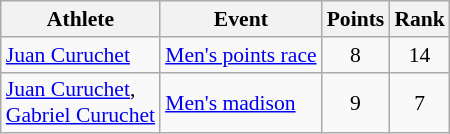<table class=wikitable style="font-size:90%">
<tr>
<th>Athlete</th>
<th>Event</th>
<th>Points</th>
<th>Rank</th>
</tr>
<tr>
<td><a href='#'>Juan Curuchet</a></td>
<td><a href='#'>Men's points race</a></td>
<td style="text-align:center;">8</td>
<td style="text-align:center;">14</td>
</tr>
<tr>
<td><a href='#'>Juan Curuchet</a>, <br><a href='#'>Gabriel Curuchet</a></td>
<td><a href='#'>Men's madison</a></td>
<td style="text-align:center;">9</td>
<td style="text-align:center;">7</td>
</tr>
</table>
